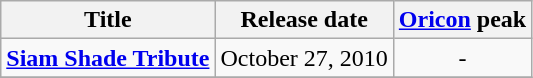<table class="wikitable">
<tr>
<th>Title</th>
<th>Release date</th>
<th><a href='#'>Oricon</a> peak</th>
</tr>
<tr>
<td><strong><a href='#'>Siam Shade Tribute</a></strong></td>
<td>October 27, 2010</td>
<td style="text-align:center;">-</td>
</tr>
<tr>
</tr>
</table>
